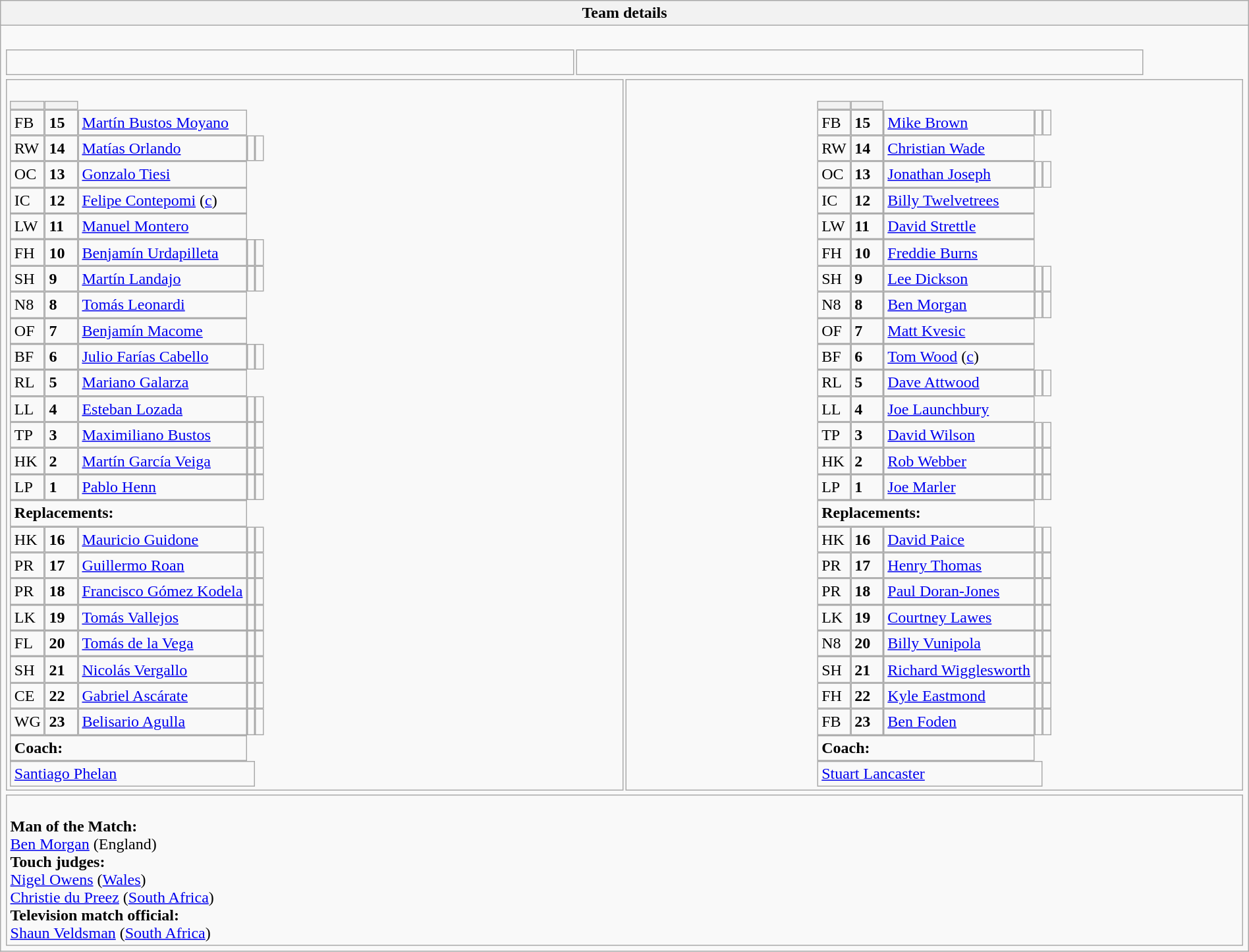<table style="width:100%" class="wikitable collapsible collapsed">
<tr>
<th>Team details</th>
</tr>
<tr>
<td><br><table style="width:92%">
<tr>
<td></td>
<td><br></td>
</tr>
</table>
<table width="100%">
<tr>
<td valign="top" width="50%"><br><table style="font-size: 100%" cellspacing="0" cellpadding="0">
<tr>
<th width="25"></th>
<th width="25"></th>
</tr>
<tr>
<td>FB</td>
<td><strong>15</strong></td>
<td><a href='#'>Martín Bustos Moyano</a></td>
</tr>
<tr>
<td>RW</td>
<td><strong>14</strong></td>
<td><a href='#'>Matías Orlando</a></td>
<td></td>
<td></td>
</tr>
<tr>
<td>OC</td>
<td><strong>13</strong></td>
<td><a href='#'>Gonzalo Tiesi</a></td>
</tr>
<tr>
<td>IC</td>
<td><strong>12</strong></td>
<td><a href='#'>Felipe Contepomi</a> (<a href='#'>c</a>)</td>
</tr>
<tr>
<td>LW</td>
<td><strong>11</strong></td>
<td><a href='#'>Manuel Montero</a></td>
</tr>
<tr>
<td>FH</td>
<td><strong>10</strong></td>
<td><a href='#'>Benjamín Urdapilleta</a></td>
<td></td>
<td></td>
</tr>
<tr>
<td>SH</td>
<td><strong>9</strong></td>
<td><a href='#'>Martín Landajo</a></td>
<td></td>
<td></td>
</tr>
<tr>
<td>N8</td>
<td><strong>8</strong></td>
<td><a href='#'>Tomás Leonardi</a></td>
</tr>
<tr>
<td>OF</td>
<td><strong>7</strong></td>
<td><a href='#'>Benjamín Macome</a></td>
</tr>
<tr>
<td>BF</td>
<td><strong>6</strong></td>
<td><a href='#'>Julio Farías Cabello</a></td>
<td></td>
<td></td>
</tr>
<tr>
<td>RL</td>
<td><strong>5</strong></td>
<td><a href='#'>Mariano Galarza</a></td>
</tr>
<tr>
<td>LL</td>
<td><strong>4</strong></td>
<td><a href='#'>Esteban Lozada</a></td>
<td></td>
<td></td>
</tr>
<tr>
<td>TP</td>
<td><strong>3</strong></td>
<td><a href='#'>Maximiliano Bustos</a></td>
<td></td>
<td></td>
</tr>
<tr>
<td>HK</td>
<td><strong>2</strong></td>
<td><a href='#'>Martín García Veiga</a></td>
<td></td>
<td></td>
</tr>
<tr>
<td>LP</td>
<td><strong>1</strong></td>
<td><a href='#'>Pablo Henn</a></td>
<td></td>
<td></td>
</tr>
<tr>
<td colspan=3><strong>Replacements:</strong></td>
</tr>
<tr>
<td>HK</td>
<td><strong>16</strong></td>
<td><a href='#'>Mauricio Guidone</a></td>
<td></td>
<td></td>
</tr>
<tr>
<td>PR</td>
<td><strong>17</strong></td>
<td><a href='#'>Guillermo Roan</a></td>
<td></td>
<td></td>
</tr>
<tr>
<td>PR</td>
<td><strong>18</strong></td>
<td><a href='#'>Francisco Gómez Kodela</a></td>
<td></td>
<td></td>
</tr>
<tr>
<td>LK</td>
<td><strong>19</strong></td>
<td><a href='#'>Tomás Vallejos</a></td>
<td></td>
<td></td>
</tr>
<tr>
<td>FL</td>
<td><strong>20</strong></td>
<td><a href='#'>Tomás de la Vega</a></td>
<td></td>
<td></td>
</tr>
<tr>
<td>SH</td>
<td><strong>21</strong></td>
<td><a href='#'>Nicolás Vergallo</a></td>
<td></td>
<td></td>
</tr>
<tr>
<td>CE</td>
<td><strong>22</strong></td>
<td><a href='#'>Gabriel Ascárate</a></td>
<td></td>
<td></td>
</tr>
<tr>
<td>WG</td>
<td><strong>23</strong></td>
<td><a href='#'>Belisario Agulla</a></td>
<td></td>
<td></td>
</tr>
<tr>
<td colspan=3><strong>Coach:</strong></td>
</tr>
<tr>
<td colspan="4"> <a href='#'>Santiago Phelan</a></td>
</tr>
</table>
</td>
<td valign="top" width="50%"><br><table style="font-size: 100%" cellspacing="0" cellpadding="0" align="center">
<tr>
<th width="25"></th>
<th width="25"></th>
</tr>
<tr>
<td>FB</td>
<td><strong>15</strong></td>
<td><a href='#'>Mike Brown</a></td>
<td></td>
<td></td>
</tr>
<tr>
<td>RW</td>
<td><strong>14</strong></td>
<td><a href='#'>Christian Wade</a></td>
</tr>
<tr>
<td>OC</td>
<td><strong>13</strong></td>
<td><a href='#'>Jonathan Joseph</a></td>
<td></td>
<td></td>
</tr>
<tr>
<td>IC</td>
<td><strong>12</strong></td>
<td><a href='#'>Billy Twelvetrees</a></td>
</tr>
<tr>
<td>LW</td>
<td><strong>11</strong></td>
<td><a href='#'>David Strettle</a></td>
</tr>
<tr>
<td>FH</td>
<td><strong>10</strong></td>
<td><a href='#'>Freddie Burns</a></td>
</tr>
<tr>
<td>SH</td>
<td><strong>9</strong></td>
<td><a href='#'>Lee Dickson</a></td>
<td></td>
<td></td>
</tr>
<tr>
<td>N8</td>
<td><strong>8</strong></td>
<td><a href='#'>Ben Morgan</a></td>
<td></td>
<td></td>
</tr>
<tr>
<td>OF</td>
<td><strong>7</strong></td>
<td><a href='#'>Matt Kvesic</a></td>
</tr>
<tr>
<td>BF</td>
<td><strong>6</strong></td>
<td><a href='#'>Tom Wood</a> (<a href='#'>c</a>)</td>
</tr>
<tr>
<td>RL</td>
<td><strong>5</strong></td>
<td><a href='#'>Dave Attwood</a></td>
<td></td>
<td></td>
</tr>
<tr>
<td>LL</td>
<td><strong>4</strong></td>
<td><a href='#'>Joe Launchbury</a></td>
</tr>
<tr>
<td>TP</td>
<td><strong>3</strong></td>
<td><a href='#'>David Wilson</a></td>
<td></td>
<td></td>
</tr>
<tr>
<td>HK</td>
<td><strong>2</strong></td>
<td><a href='#'>Rob Webber</a></td>
<td></td>
<td></td>
</tr>
<tr>
<td>LP</td>
<td><strong>1</strong></td>
<td><a href='#'>Joe Marler</a></td>
<td></td>
<td></td>
</tr>
<tr>
<td colspan=3><strong>Replacements:</strong></td>
</tr>
<tr>
<td>HK</td>
<td><strong>16</strong></td>
<td><a href='#'>David Paice</a></td>
<td></td>
<td></td>
</tr>
<tr>
<td>PR</td>
<td><strong>17</strong></td>
<td><a href='#'>Henry Thomas</a></td>
<td></td>
<td></td>
</tr>
<tr>
<td>PR</td>
<td><strong>18</strong></td>
<td><a href='#'>Paul Doran-Jones</a></td>
<td></td>
<td></td>
</tr>
<tr>
<td>LK</td>
<td><strong>19</strong></td>
<td><a href='#'>Courtney Lawes</a></td>
<td></td>
<td></td>
</tr>
<tr>
<td>N8</td>
<td><strong>20</strong></td>
<td><a href='#'>Billy Vunipola</a></td>
<td></td>
<td></td>
</tr>
<tr>
<td>SH</td>
<td><strong>21</strong></td>
<td><a href='#'>Richard Wigglesworth</a></td>
<td></td>
<td></td>
</tr>
<tr>
<td>FH</td>
<td><strong>22</strong></td>
<td><a href='#'>Kyle Eastmond</a></td>
<td></td>
<td></td>
</tr>
<tr>
<td>FB</td>
<td><strong>23</strong></td>
<td><a href='#'>Ben Foden</a></td>
<td></td>
<td></td>
</tr>
<tr>
<td colspan=3><strong>Coach:</strong></td>
</tr>
<tr>
<td colspan="4"> <a href='#'>Stuart Lancaster</a></td>
</tr>
</table>
</td>
</tr>
</table>
<table width=100% style="font-size: 100%">
<tr>
<td><br><strong>Man of the Match:</strong>
<br><a href='#'>Ben Morgan</a> (England)<br><strong>Touch judges:</strong>
<br><a href='#'>Nigel Owens</a> (<a href='#'>Wales</a>)
<br><a href='#'>Christie du Preez</a> (<a href='#'>South Africa</a>)
<br><strong>Television match official:</strong>
<br><a href='#'>Shaun Veldsman</a> (<a href='#'>South Africa</a>)</td>
</tr>
</table>
</td>
</tr>
</table>
